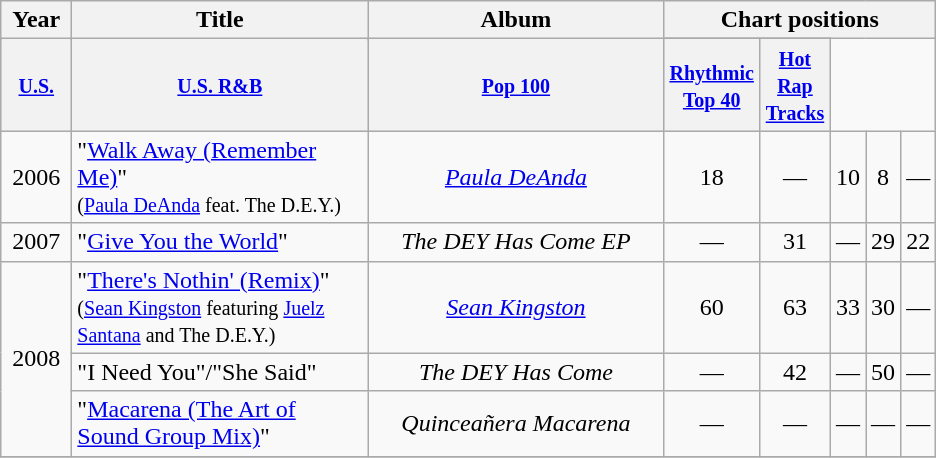<table class="wikitable"  style="text-align:center;">
<tr>
<th rowspan="2">Year</th>
<th width="190" rowspan="2">Title</th>
<th width="190" rowspan="2">Album</th>
<th colspan="5">Chart positions</th>
</tr>
<tr>
</tr>
<tr bgcolor="#DDDDDD">
<th width="40"><small><a href='#'>U.S.</a></small></th>
<th width="40"><small><a href='#'>U.S. R&B</a></small></th>
<th width="40"><small><a href='#'>Pop 100</a></small></th>
<th width="40"><small><a href='#'>Rhythmic Top 40</a></small></th>
<th width="40"><small><a href='#'>Hot Rap Tracks</a></small></th>
</tr>
<tr>
<td>2006</td>
<td align="left">"<a href='#'>Walk Away (Remember Me)</a>" <br><small>(<a href='#'>Paula DeAnda</a> feat. The D.E.Y.)</small></td>
<td><em><a href='#'>Paula DeAnda</a></em></td>
<td>18</td>
<td>—</td>
<td>10</td>
<td>8</td>
<td>—</td>
</tr>
<tr>
<td>2007</td>
<td align="left">"<a href='#'>Give You the World</a>"</td>
<td><em>The DEY Has Come EP</em></td>
<td>—</td>
<td>31</td>
<td>—</td>
<td>29</td>
<td>22</td>
</tr>
<tr>
<td rowspan="3">2008</td>
<td align="left">"<a href='#'>There's Nothin' (Remix)</a>"<br><small>(<a href='#'>Sean Kingston</a> featuring <a href='#'>Juelz Santana</a> and The D.E.Y.)</small></td>
<td><em><a href='#'>Sean Kingston</a></em></td>
<td>60</td>
<td>63</td>
<td>33</td>
<td>30</td>
<td>—</td>
</tr>
<tr>
<td align="left">"I Need You"/"She Said"</td>
<td><em>The DEY Has Come</em></td>
<td>—</td>
<td>42</td>
<td>—</td>
<td>50</td>
<td>—</td>
</tr>
<tr>
<td align="left">"<a href='#'>Macarena (The Art of Sound Group Mix)</a>"</td>
<td><em>Quinceañera Macarena</em></td>
<td>—</td>
<td>—</td>
<td>—</td>
<td>—</td>
<td>—</td>
</tr>
<tr>
</tr>
</table>
